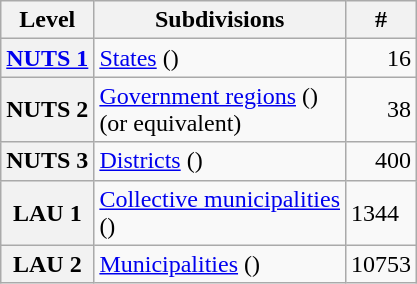<table class="wikitable">
<tr>
<th>Level</th>
<th>Subdivisions</th>
<th>#</th>
</tr>
<tr>
<th><a href='#'>NUTS 1</a></th>
<td><a href='#'>States</a> ()</td>
<td align="right">16</td>
</tr>
<tr>
<th>NUTS 2</th>
<td><a href='#'>Government regions</a> ()<br> (or equivalent)</td>
<td align="right">38</td>
</tr>
<tr>
<th>NUTS 3</th>
<td><a href='#'>Districts</a> ()</td>
<td align="right">400</td>
</tr>
<tr>
<th>LAU 1</th>
<td><a href='#'>Collective municipalities</a><br>()</td>
<td>1344</td>
</tr>
<tr>
<th>LAU 2</th>
<td><a href='#'>Municipalities</a> ()</td>
<td>10753</td>
</tr>
</table>
